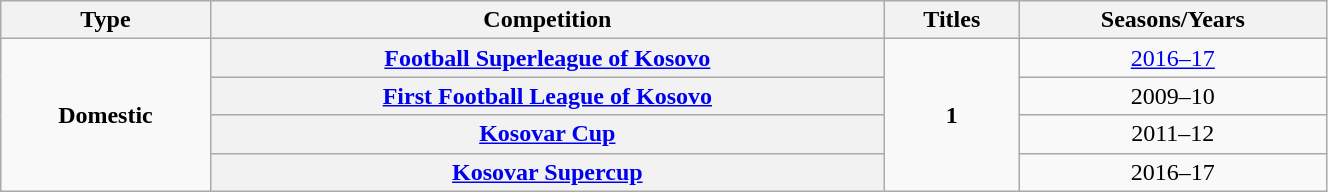<table class="wikitable" width=70% style="text-align:center;font-size:100%;">
<tr>
<th scope=col>Type</th>
<th scope=col>Competition</th>
<th scope=col>Titles</th>
<th scope=col>Seasons/Years</th>
</tr>
<tr>
<td rowspan="4"><strong>Domestic</strong></td>
<th scope=col><a href='#'>Football Superleague of Kosovo</a></th>
<td rowspan="4"><strong>1</strong></td>
<td><a href='#'>2016–17</a></td>
</tr>
<tr>
<th scope=col><a href='#'>First Football League of Kosovo</a></th>
<td>2009–10</td>
</tr>
<tr>
<th scope=col><a href='#'>Kosovar Cup</a></th>
<td>2011–12</td>
</tr>
<tr>
<th scope=col><a href='#'>Kosovar Supercup</a></th>
<td>2016–17</td>
</tr>
</table>
